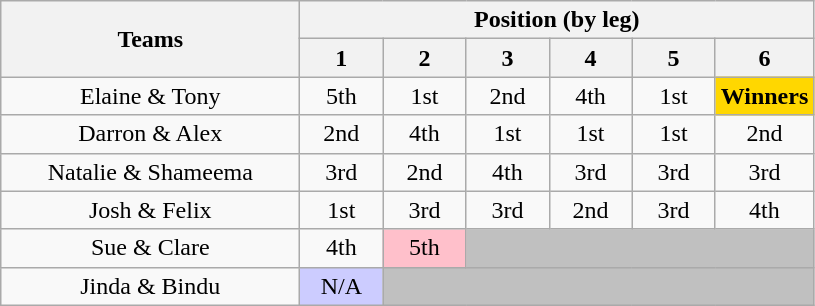<table class="wikitable" style=text-align:center>
<tr>
<th rowspan="2">Teams</th>
<th colspan="12">Position (by leg)</th>
</tr>
<tr>
<th style="width:3em">1</th>
<th style="width:3em">2</th>
<th style="width:3em">3</th>
<th style="width:3em">4</th>
<th style="width:3em">5</th>
<th style="width:3em">6</th>
</tr>
<tr>
<td style=width:12em>Elaine & Tony</td>
<td>5th</td>
<td>1st</td>
<td>2nd</td>
<td>4th</td>
<td>1st</td>
<td style=background:gold><strong>Winners</strong></td>
</tr>
<tr>
<td style=width:12em>Darron & Alex</td>
<td>2nd</td>
<td>4th</td>
<td>1st</td>
<td>1st</td>
<td>1st</td>
<td>2nd</td>
</tr>
<tr>
<td style=width:12em>Natalie & Shameema</td>
<td>3rd</td>
<td>2nd</td>
<td>4th</td>
<td>3rd</td>
<td>3rd</td>
<td>3rd</td>
</tr>
<tr>
<td style=width:12em>Josh & Felix</td>
<td>1st</td>
<td>3rd</td>
<td>3rd</td>
<td>2nd</td>
<td>3rd</td>
<td>4th</td>
</tr>
<tr>
<td style=width:12em>Sue & Clare</td>
<td>4th</td>
<td style=background:pink>5th</td>
<td colspan=5 style=background:silver></td>
</tr>
<tr>
<td style=width:12em>Jinda & Bindu</td>
<td style=background:#ccf>N/A</td>
<td colspan=5 style=background:silver></td>
</tr>
</table>
